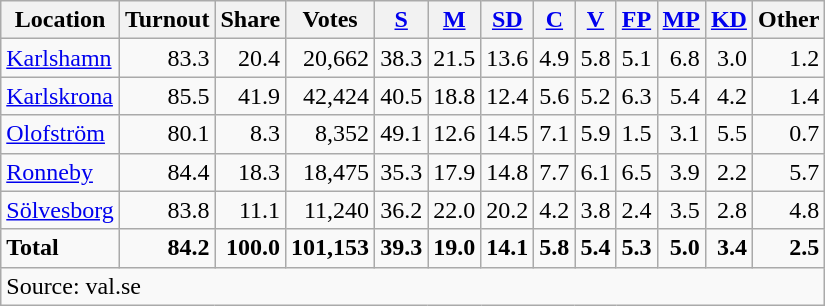<table class="wikitable sortable" style=text-align:right>
<tr>
<th>Location</th>
<th>Turnout</th>
<th>Share</th>
<th>Votes</th>
<th><a href='#'>S</a></th>
<th><a href='#'>M</a></th>
<th><a href='#'>SD</a></th>
<th><a href='#'>C</a></th>
<th><a href='#'>V</a></th>
<th><a href='#'>FP</a></th>
<th><a href='#'>MP</a></th>
<th><a href='#'>KD</a></th>
<th>Other</th>
</tr>
<tr>
<td align=left><a href='#'>Karlshamn</a></td>
<td>83.3</td>
<td>20.4</td>
<td>20,662</td>
<td>38.3</td>
<td>21.5</td>
<td>13.6</td>
<td>4.9</td>
<td>5.8</td>
<td>5.1</td>
<td>6.8</td>
<td>3.0</td>
<td>1.2</td>
</tr>
<tr>
<td align=left><a href='#'>Karlskrona</a></td>
<td>85.5</td>
<td>41.9</td>
<td>42,424</td>
<td>40.5</td>
<td>18.8</td>
<td>12.4</td>
<td>5.6</td>
<td>5.2</td>
<td>6.3</td>
<td>5.4</td>
<td>4.2</td>
<td>1.4</td>
</tr>
<tr>
<td align=left><a href='#'>Olofström</a></td>
<td>80.1</td>
<td>8.3</td>
<td>8,352</td>
<td>49.1</td>
<td>12.6</td>
<td>14.5</td>
<td>7.1</td>
<td>5.9</td>
<td>1.5</td>
<td>3.1</td>
<td>5.5</td>
<td>0.7</td>
</tr>
<tr>
<td align=left><a href='#'>Ronneby</a></td>
<td>84.4</td>
<td>18.3</td>
<td>18,475</td>
<td>35.3</td>
<td>17.9</td>
<td>14.8</td>
<td>7.7</td>
<td>6.1</td>
<td>6.5</td>
<td>3.9</td>
<td>2.2</td>
<td>5.7</td>
</tr>
<tr>
<td align=left><a href='#'>Sölvesborg</a></td>
<td>83.8</td>
<td>11.1</td>
<td>11,240</td>
<td>36.2</td>
<td>22.0</td>
<td>20.2</td>
<td>4.2</td>
<td>3.8</td>
<td>2.4</td>
<td>3.5</td>
<td>2.8</td>
<td>4.8</td>
</tr>
<tr>
<td align=left><strong>Total</strong></td>
<td><strong>84.2</strong></td>
<td><strong>100.0</strong></td>
<td><strong>101,153</strong></td>
<td><strong>39.3</strong></td>
<td><strong>19.0</strong></td>
<td><strong>14.1</strong></td>
<td><strong>5.8</strong></td>
<td><strong>5.4</strong></td>
<td><strong>5.3</strong></td>
<td><strong>5.0</strong></td>
<td><strong>3.4</strong></td>
<td><strong>2.5</strong></td>
</tr>
<tr>
<td align=left colspan=13>Source: val.se</td>
</tr>
</table>
